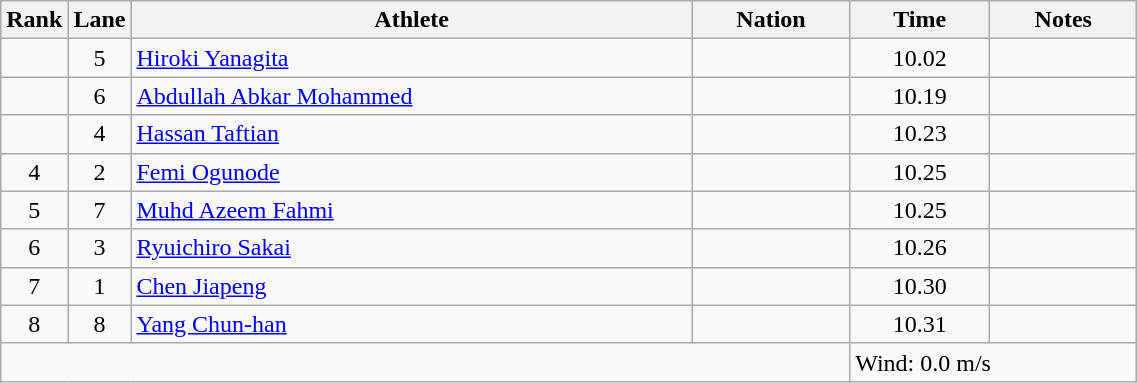<table class="wikitable sortable" style="text-align:center;width: 60%;">
<tr>
<th scope="col" style="width: 10px;">Rank</th>
<th scope="col" style="width: 10px;">Lane</th>
<th scope="col">Athlete</th>
<th scope="col">Nation</th>
<th scope="col">Time</th>
<th scope="col">Notes</th>
</tr>
<tr>
<td></td>
<td>5</td>
<td align=left><a href='#'>Hiroki Yanagita</a></td>
<td align=left></td>
<td>10.02</td>
<td></td>
</tr>
<tr>
<td></td>
<td>6</td>
<td align=left><a href='#'>Abdullah Abkar Mohammed</a></td>
<td align=left></td>
<td>10.19</td>
<td></td>
</tr>
<tr>
<td></td>
<td>4</td>
<td align=left><a href='#'>Hassan Taftian</a></td>
<td align=left></td>
<td>10.23</td>
<td></td>
</tr>
<tr>
<td>4</td>
<td>2</td>
<td align=left><a href='#'>Femi Ogunode</a></td>
<td align=left></td>
<td>10.25</td>
<td></td>
</tr>
<tr>
<td>5</td>
<td>7</td>
<td align=left><a href='#'>Muhd Azeem Fahmi</a></td>
<td align=left></td>
<td>10.25</td>
<td></td>
</tr>
<tr>
<td>6</td>
<td>3</td>
<td align=left><a href='#'>Ryuichiro Sakai</a></td>
<td align=left></td>
<td>10.26</td>
<td></td>
</tr>
<tr>
<td>7</td>
<td>1</td>
<td align=left><a href='#'>Chen Jiapeng</a></td>
<td align=left></td>
<td>10.30</td>
<td></td>
</tr>
<tr>
<td>8</td>
<td>8</td>
<td align=left><a href='#'>Yang Chun-han</a></td>
<td align=left></td>
<td>10.31</td>
<td></td>
</tr>
<tr class="sortbottom">
<td colspan="4"></td>
<td colspan="2" style="text-align:left;">Wind: 0.0 m/s</td>
</tr>
</table>
